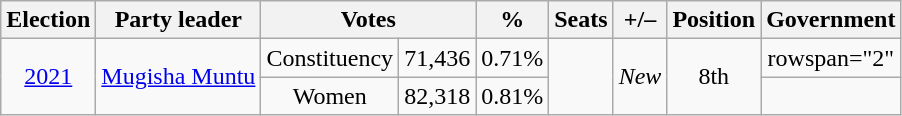<table class="wikitable" style="text-align:center">
<tr>
<th><strong>Election</strong></th>
<th>Party leader</th>
<th colspan="2"><strong>Votes</strong></th>
<th><strong>%</strong></th>
<th><strong>Seats</strong></th>
<th><strong>+/–</strong></th>
<th>Position</th>
<th>Government</th>
</tr>
<tr>
<td rowspan="2"><a href='#'>2021</a></td>
<td rowspan="2"><a href='#'>Mugisha Muntu</a></td>
<td>Constituency</td>
<td>71,436</td>
<td>0.71%</td>
<td rowspan="2"></td>
<td rowspan="2"><em>New</em></td>
<td rowspan="2"> 8th</td>
<td>rowspan="2" </td>
</tr>
<tr>
<td>Women</td>
<td>82,318</td>
<td>0.81%</td>
</tr>
</table>
